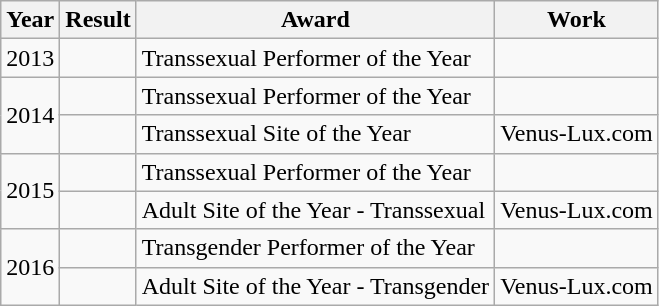<table class="wikitable">
<tr>
<th>Year</th>
<th>Result</th>
<th>Award</th>
<th>Work</th>
</tr>
<tr>
<td>2013</td>
<td></td>
<td>Transsexual Performer of the Year</td>
<td></td>
</tr>
<tr>
<td rowspan="2">2014</td>
<td></td>
<td>Transsexual Performer of the Year</td>
<td></td>
</tr>
<tr>
<td></td>
<td>Transsexual Site of the Year</td>
<td>Venus-Lux.com</td>
</tr>
<tr>
<td rowspan="2">2015</td>
<td></td>
<td>Transsexual Performer of the Year</td>
<td></td>
</tr>
<tr>
<td></td>
<td>Adult Site of the Year - Transsexual</td>
<td>Venus-Lux.com</td>
</tr>
<tr>
<td rowspan="2">2016</td>
<td></td>
<td>Transgender Performer of the Year</td>
<td></td>
</tr>
<tr>
<td></td>
<td>Adult Site of the Year - Transgender</td>
<td>Venus-Lux.com</td>
</tr>
</table>
